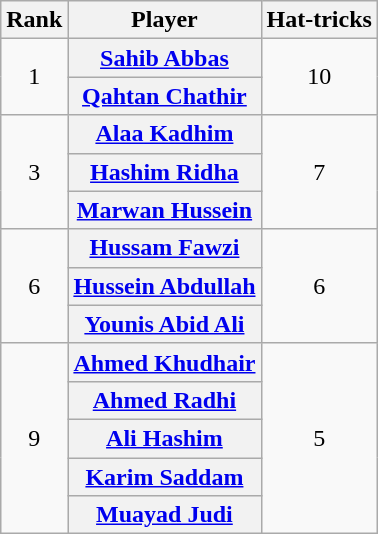<table class="wikitable plainrowheaders" style="text-align:center">
<tr>
<th scope="col">Rank</th>
<th scope="col">Player</th>
<th scope="col">Hat-tricks</th>
</tr>
<tr>
<td rowspan="2" style="border-top:1px solid silver">1</td>
<th scope="row"> <a href='#'>Sahib Abbas</a></th>
<td rowspan="2" style="border-top:1px solid silver">10</td>
</tr>
<tr>
<th scope="row"> <a href='#'>Qahtan Chathir</a></th>
</tr>
<tr>
<td rowspan="3" style="border-top:1px solid silver">3</td>
<th scope="row"> <a href='#'>Alaa Kadhim</a></th>
<td rowspan="3" style="border-top:1px solid silver">7</td>
</tr>
<tr>
<th scope="row"> <a href='#'>Hashim Ridha</a></th>
</tr>
<tr>
<th scope="row"> <a href='#'>Marwan Hussein</a></th>
</tr>
<tr>
<td rowspan="3" style="border-top:1px solid silver">6</td>
<th scope="row"> <a href='#'>Hussam Fawzi</a></th>
<td rowspan="3" style="border-top:1px solid silver">6</td>
</tr>
<tr>
<th scope="row"> <a href='#'>Hussein Abdullah</a></th>
</tr>
<tr>
<th scope="row"> <a href='#'>Younis Abid Ali</a></th>
</tr>
<tr>
<td rowspan="5" style="border-top:1px solid silver">9</td>
<th style="border-top:1px solid silver" scope="row"> <a href='#'>Ahmed Khudhair</a></th>
<td rowspan="5" style="border-top:1px solid silver">5</td>
</tr>
<tr>
<th scope="row"> <a href='#'>Ahmed Radhi</a></th>
</tr>
<tr>
<th scope="row"> <a href='#'>Ali Hashim</a></th>
</tr>
<tr>
<th scope="row"> <a href='#'>Karim Saddam</a></th>
</tr>
<tr>
<th scope="row"> <a href='#'>Muayad Judi</a></th>
</tr>
</table>
